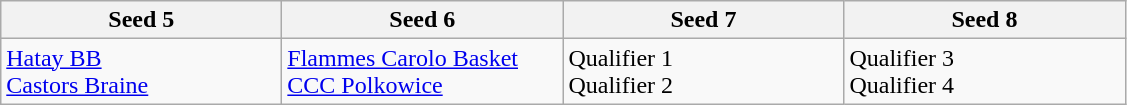<table class="wikitable">
<tr>
<th width=180>Seed 5</th>
<th width=180>Seed 6</th>
<th width=180>Seed 7</th>
<th width=180>Seed 8</th>
</tr>
<tr>
<td> <a href='#'>Hatay BB</a><br> <a href='#'>Castors Braine</a></td>
<td> <a href='#'>Flammes Carolo Basket</a><br> <a href='#'>CCC Polkowice</a></td>
<td>Qualifier 1<br> Qualifier 2</td>
<td>Qualifier 3<br>Qualifier 4</td>
</tr>
</table>
